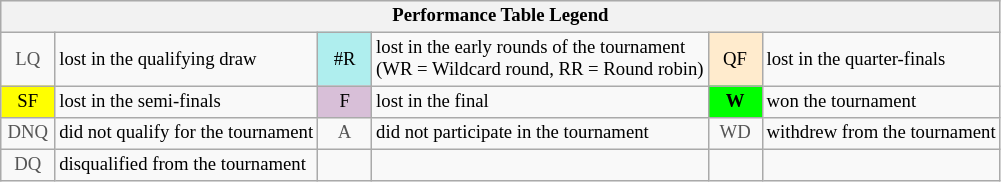<table class="wikitable" style="font-size:78%;">
<tr bgcolor="#efefef">
<th colspan="6">Performance Table Legend</th>
</tr>
<tr>
<td align="center" style="color:#555555;" width="30">LQ</td>
<td>lost in the qualifying draw</td>
<td align="center" style="background:#afeeee;">#R</td>
<td>lost in the early rounds of the tournament<br>(WR = Wildcard round, RR = Round robin)</td>
<td align="center" style="background:#ffebcd;">QF</td>
<td>lost in the quarter-finals</td>
</tr>
<tr>
<td align="center" style="background:yellow;">SF</td>
<td>lost in the semi-finals</td>
<td align="center" style="background:#D8BFD8;">F</td>
<td>lost in the final</td>
<td align="center" style="background:#00ff00;"><strong>W</strong></td>
<td>won the tournament</td>
</tr>
<tr>
<td align="center" style="color:#555555;" width="30">DNQ</td>
<td>did not qualify for the tournament</td>
<td align="center" style="color:#555555;" width="30">A</td>
<td>did not participate in the tournament</td>
<td align="center" style="color:#555555;" width="30">WD</td>
<td>withdrew from the tournament</td>
</tr>
<tr>
<td align="center" style="color:#555555;" width="30">DQ</td>
<td>disqualified from the tournament</td>
<td></td>
<td></td>
<td></td>
<td></td>
</tr>
</table>
